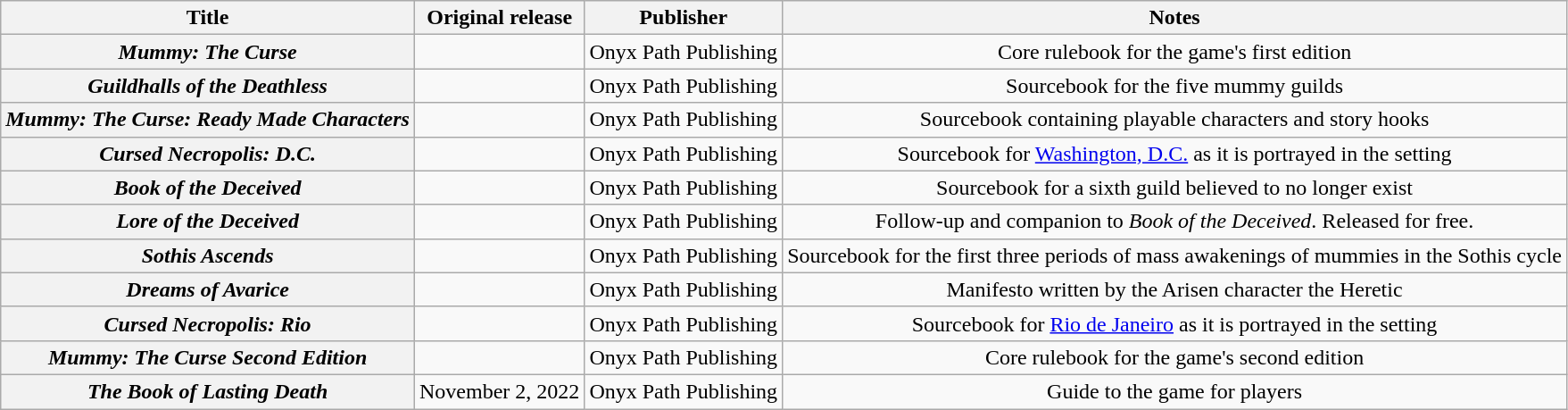<table class="wikitable sortable">
<tr>
<th scope="col">Title</th>
<th scope="col">Original release</th>
<th scope="col">Publisher</th>
<th scope="col">Notes</th>
</tr>
<tr style="text-align: center;">
<th scope="row"><em>Mummy: The Curse</em></th>
<td></td>
<td>Onyx Path Publishing</td>
<td>Core rulebook for the game's first edition</td>
</tr>
<tr style="text-align: center;">
<th scope="row"><em>Guildhalls of the Deathless</em></th>
<td></td>
<td>Onyx Path Publishing</td>
<td>Sourcebook for the five mummy guilds</td>
</tr>
<tr style="text-align: center;">
<th scope="row"><em>Mummy: The Curse: Ready Made Characters</em></th>
<td></td>
<td>Onyx Path Publishing</td>
<td>Sourcebook containing playable characters and story hooks</td>
</tr>
<tr style="text-align: center;">
<th scope="row"><em>Cursed Necropolis: D.C.</em></th>
<td></td>
<td>Onyx Path Publishing</td>
<td>Sourcebook for <a href='#'>Washington, D.C.</a> as it is portrayed in the setting</td>
</tr>
<tr style="text-align: center;">
<th scope="row"><em>Book of the Deceived</em></th>
<td></td>
<td>Onyx Path Publishing</td>
<td>Sourcebook for a sixth guild believed to no longer exist</td>
</tr>
<tr style="text-align: center;">
<th scope="row"><em>Lore of the Deceived</em></th>
<td></td>
<td>Onyx Path Publishing</td>
<td>Follow-up and companion to <em>Book of the Deceived</em>. Released for free.</td>
</tr>
<tr style="text-align: center;">
<th scope="row"><em>Sothis Ascends</em></th>
<td></td>
<td>Onyx Path Publishing</td>
<td>Sourcebook for the first three periods of mass awakenings of mummies in the Sothis cycle</td>
</tr>
<tr style="text-align: center;">
<th scope="row"><em>Dreams of Avarice</em></th>
<td></td>
<td>Onyx Path Publishing</td>
<td>Manifesto written by the Arisen character the Heretic</td>
</tr>
<tr style="text-align: center;">
<th scope="row"><em>Cursed Necropolis: Rio</em></th>
<td></td>
<td>Onyx Path Publishing</td>
<td>Sourcebook for <a href='#'>Rio de Janeiro</a> as it is portrayed in the setting</td>
</tr>
<tr style="text-align: center;">
<th scope="row"><em>Mummy: The Curse Second Edition</em></th>
<td></td>
<td>Onyx Path Publishing</td>
<td>Core rulebook for the game's second edition</td>
</tr>
<tr style="text-align: center;">
<th scope="row"><em>The Book of Lasting Death</em></th>
<td>November 2, 2022</td>
<td>Onyx Path Publishing</td>
<td>Guide to the game for players</td>
</tr>
</table>
